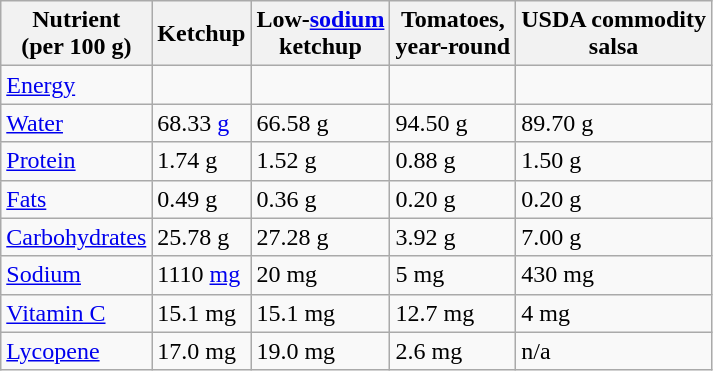<table class="wikitable">
<tr>
<th>Nutrient<br>(per 100 g)</th>
<th>Ketchup</th>
<th>Low-<a href='#'>sodium</a><br>ketchup</th>
<th>Tomatoes,<br>year-round</th>
<th>USDA commodity<br>salsa</th>
</tr>
<tr>
<td><a href='#'>Energy</a></td>
<td></td>
<td></td>
<td></td>
<td></td>
</tr>
<tr>
<td><a href='#'>Water</a></td>
<td>68.33 <a href='#'>g</a></td>
<td>66.58 g</td>
<td>94.50 g</td>
<td>89.70 g</td>
</tr>
<tr>
<td><a href='#'>Protein</a></td>
<td>1.74 g</td>
<td>1.52 g</td>
<td>0.88 g</td>
<td>1.50 g</td>
</tr>
<tr>
<td><a href='#'>Fats</a></td>
<td>0.49 g</td>
<td>0.36 g</td>
<td>0.20 g</td>
<td>0.20 g</td>
</tr>
<tr>
<td><a href='#'>Carbohydrates</a></td>
<td>25.78 g</td>
<td>27.28 g</td>
<td>3.92 g</td>
<td>7.00 g</td>
</tr>
<tr>
<td><a href='#'>Sodium</a></td>
<td>1110 <a href='#'>mg</a></td>
<td>20 mg</td>
<td>5 mg</td>
<td>430 mg</td>
</tr>
<tr>
<td><a href='#'>Vitamin C</a></td>
<td>15.1 mg</td>
<td>15.1 mg</td>
<td>12.7 mg</td>
<td>4 mg</td>
</tr>
<tr>
<td><a href='#'>Lycopene</a></td>
<td>17.0 mg</td>
<td>19.0 mg</td>
<td>2.6 mg</td>
<td>n/a</td>
</tr>
</table>
